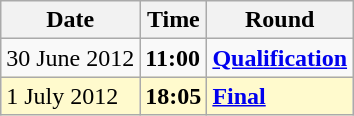<table class="wikitable">
<tr>
<th>Date</th>
<th>Time</th>
<th>Round</th>
</tr>
<tr>
<td>30 June 2012</td>
<td><strong>11:00</strong></td>
<td><strong><a href='#'>Qualification</a></strong></td>
</tr>
<tr style=background:lemonchiffon>
<td>1 July 2012</td>
<td><strong>18:05</strong></td>
<td><strong><a href='#'>Final</a></strong></td>
</tr>
</table>
